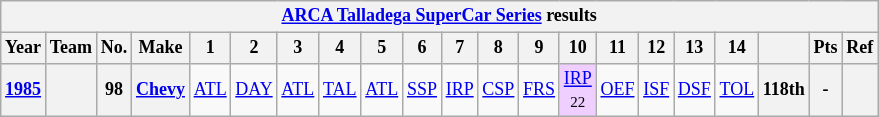<table class="wikitable" style="text-align:center; font-size:75%">
<tr>
<th colspan=45><a href='#'>ARCA Talladega SuperCar Series</a> results</th>
</tr>
<tr>
<th>Year</th>
<th>Team</th>
<th>No.</th>
<th>Make</th>
<th>1</th>
<th>2</th>
<th>3</th>
<th>4</th>
<th>5</th>
<th>6</th>
<th>7</th>
<th>8</th>
<th>9</th>
<th>10</th>
<th>11</th>
<th>12</th>
<th>13</th>
<th>14</th>
<th></th>
<th>Pts</th>
<th>Ref</th>
</tr>
<tr>
<th><a href='#'>1985</a></th>
<th></th>
<th>98</th>
<th><a href='#'>Chevy</a></th>
<td><a href='#'>ATL</a></td>
<td><a href='#'>DAY</a></td>
<td><a href='#'>ATL</a></td>
<td><a href='#'>TAL</a></td>
<td><a href='#'>ATL</a></td>
<td><a href='#'>SSP</a></td>
<td><a href='#'>IRP</a></td>
<td><a href='#'>CSP</a></td>
<td><a href='#'>FRS</a></td>
<td style="background:#EFCFFF;"><a href='#'>IRP</a><br><small>22</small></td>
<td><a href='#'>OEF</a></td>
<td><a href='#'>ISF</a></td>
<td><a href='#'>DSF</a></td>
<td><a href='#'>TOL</a></td>
<th>118th</th>
<th>-</th>
<th></th>
</tr>
</table>
